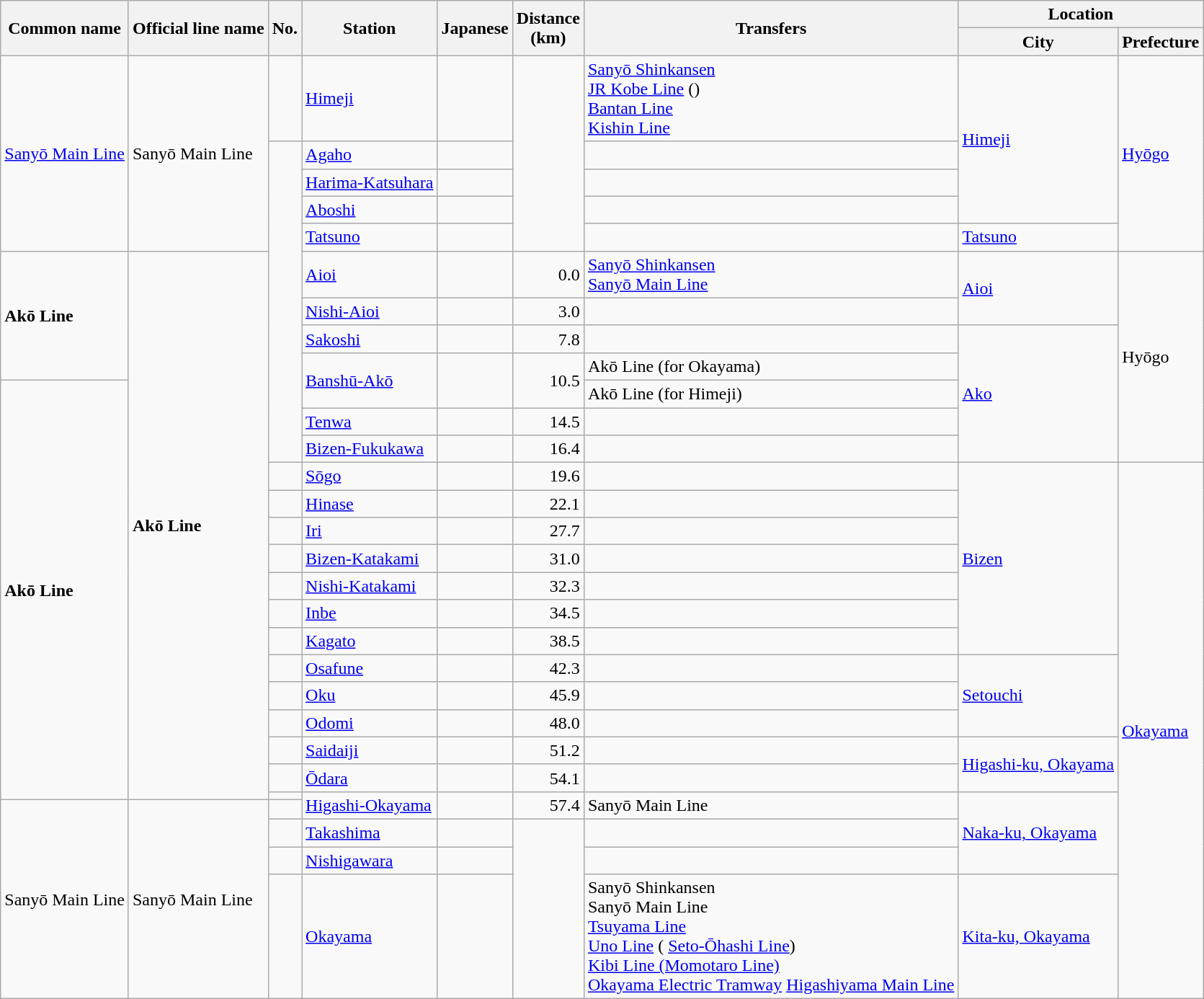<table class="wikitable">
<tr>
<th rowspan="2">Common name</th>
<th rowspan="2">Official line name</th>
<th rowspan="2">No.</th>
<th rowspan="2">Station</th>
<th rowspan="2">Japanese</th>
<th rowspan="2">Distance<br>(km)</th>
<th rowspan="2">Transfers</th>
<th colspan="2">Location</th>
</tr>
<tr>
<th>City</th>
<th>Prefecture</th>
</tr>
<tr>
<td rowspan="6"> <a href='#'>Sanyō Main Line</a></td>
<td rowspan="6">Sanyō Main Line</td>
<td></td>
<td><a href='#'>Himeji</a></td>
<td></td>
<td rowspan="5"></td>
<td> <a href='#'>Sanyō Shinkansen</a><br> <a href='#'>JR Kobe Line</a> ()<br> <a href='#'>Bantan Line</a><br> <a href='#'>Kishin Line</a></td>
<td rowspan="4"><a href='#'>Himeji</a></td>
<td rowspan="5"><a href='#'>Hyōgo</a></td>
</tr>
<tr>
<td rowspan="12"></td>
<td><a href='#'>Agaho</a></td>
<td></td>
<td></td>
</tr>
<tr>
<td><a href='#'>Harima-Katsuhara</a></td>
<td></td>
<td></td>
</tr>
<tr>
<td><a href='#'>Aboshi</a></td>
<td></td>
<td></td>
</tr>
<tr>
<td><a href='#'>Tatsuno</a></td>
<td></td>
<td></td>
<td><a href='#'>Tatsuno</a></td>
</tr>
<tr>
<td rowspan="2"><a href='#'>Aioi</a></td>
<td rowspan="2"></td>
<td rowspan="2" align="right">0.0</td>
<td rowspan="2"> <a href='#'>Sanyō Shinkansen</a><br> <a href='#'>Sanyō Main Line</a></td>
<td rowspan="3"><a href='#'>Aioi</a></td>
<td rowspan="8">Hyōgo</td>
</tr>
<tr>
<td rowspan="4"> <strong>Akō Line</strong></td>
<td rowspan="20"><strong>Akō Line</strong></td>
</tr>
<tr>
<td><a href='#'>Nishi-Aioi</a></td>
<td></td>
<td align="right">3.0</td>
<td></td>
</tr>
<tr>
<td><a href='#'>Sakoshi</a></td>
<td></td>
<td align="right">7.8</td>
<td></td>
<td rowspan="5"><a href='#'>Ako</a></td>
</tr>
<tr>
<td rowspan="2"><a href='#'>Banshū-Akō</a></td>
<td rowspan="2"></td>
<td rowspan="2" align="right">10.5</td>
<td> Akō Line (for Okayama)</td>
</tr>
<tr>
<td rowspan="16"> <strong>Akō Line</strong></td>
<td> Akō Line (for Himeji)</td>
</tr>
<tr>
<td><a href='#'>Tenwa</a></td>
<td></td>
<td align="right">14.5</td>
<td></td>
</tr>
<tr>
<td><a href='#'>Bizen-Fukukawa</a></td>
<td></td>
<td align="right">16.4</td>
<td></td>
</tr>
<tr>
<td></td>
<td><a href='#'>Sōgo</a></td>
<td></td>
<td align="right">19.6</td>
<td></td>
<td rowspan="7"><a href='#'>Bizen</a></td>
<td rowspan="17"><a href='#'>Okayama</a></td>
</tr>
<tr>
<td></td>
<td><a href='#'>Hinase</a></td>
<td></td>
<td align="right">22.1</td>
<td></td>
</tr>
<tr>
<td></td>
<td><a href='#'>Iri</a></td>
<td></td>
<td align="right">27.7</td>
<td></td>
</tr>
<tr>
<td></td>
<td><a href='#'>Bizen-Katakami</a></td>
<td></td>
<td align="right">31.0</td>
<td></td>
</tr>
<tr>
<td></td>
<td><a href='#'>Nishi-Katakami</a></td>
<td></td>
<td align="right">32.3</td>
<td></td>
</tr>
<tr>
<td></td>
<td><a href='#'>Inbe</a></td>
<td></td>
<td align="right">34.5</td>
<td></td>
</tr>
<tr>
<td></td>
<td><a href='#'>Kagato</a></td>
<td></td>
<td align="right">38.5</td>
<td></td>
</tr>
<tr>
<td></td>
<td><a href='#'>Osafune</a></td>
<td></td>
<td align="right">42.3</td>
<td></td>
<td rowspan="3"><a href='#'>Setouchi</a></td>
</tr>
<tr>
<td></td>
<td><a href='#'>Oku</a></td>
<td></td>
<td align="right">45.9</td>
<td></td>
</tr>
<tr>
<td></td>
<td><a href='#'>Odomi</a></td>
<td></td>
<td align="right">48.0</td>
<td></td>
</tr>
<tr>
<td></td>
<td><a href='#'>Saidaiji</a></td>
<td></td>
<td align="right">51.2</td>
<td></td>
<td rowspan="2"><a href='#'>Higashi-ku, Okayama</a></td>
</tr>
<tr>
<td></td>
<td><a href='#'>Ōdara</a></td>
<td></td>
<td align="right">54.1</td>
<td></td>
</tr>
<tr>
<td></td>
<td rowspan="2"><a href='#'>Higashi-Okayama</a></td>
<td rowspan="2"></td>
<td rowspan="2" align="right">57.4</td>
<td rowspan="2"> Sanyō Main Line</td>
<td rowspan="4"><a href='#'>Naka-ku, Okayama</a></td>
</tr>
<tr>
<td rowspan="4"> Sanyō Main Line</td>
<td rowspan="4">Sanyō Main Line</td>
</tr>
<tr>
<td></td>
<td><a href='#'>Takashima</a></td>
<td></td>
<td rowspan="3"></td>
<td></td>
</tr>
<tr>
<td></td>
<td><a href='#'>Nishigawara</a></td>
<td></td>
<td></td>
</tr>
<tr>
<td></td>
<td><a href='#'>Okayama</a></td>
<td></td>
<td> Sanyō Shinkansen<br>  Sanyō Main Line<br> <a href='#'>Tsuyama Line</a><br> <a href='#'>Uno Line</a> ( <a href='#'>Seto-Ōhashi Line</a>)<br> <a href='#'>Kibi Line (Momotaro Line)</a><br><a href='#'>Okayama Electric Tramway</a> <a href='#'>Higashiyama Main Line</a></td>
<td><a href='#'>Kita-ku, Okayama</a></td>
</tr>
</table>
